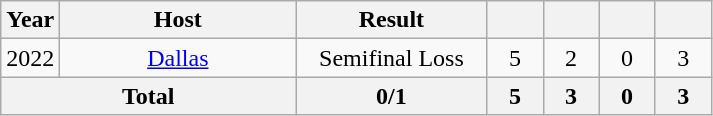<table class="wikitable" style="text-align:center">
<tr>
<th width=30>Year</th>
<th width=150>Host</th>
<th width=120>Result</th>
<th width=30></th>
<th width=30></th>
<th width=30></th>
<th width=30></th>
</tr>
<tr>
<td>2022</td>
<td> <a href='#'>Dallas</a></td>
<td>Semifinal Loss</td>
<td>5</td>
<td>2</td>
<td>0</td>
<td>3</td>
</tr>
<tr>
<th colspan=2>Total</th>
<th>0/1</th>
<th>5</th>
<th>3</th>
<th>0</th>
<th>3</th>
</tr>
</table>
